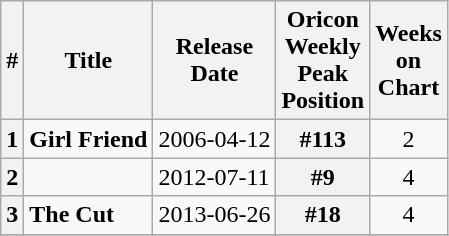<table class="wikitable">
<tr>
<th>#</th>
<th>Title</th>
<th>Release<br> Date</th>
<th>Oricon<br> Weekly<br>Peak<br> Position</th>
<th>Weeks<br> on<br>Chart</th>
</tr>
<tr>
<th>1</th>
<td><strong>Girl Friend</strong><br></td>
<td>2006-04-12</td>
<th>#113</th>
<td align="center">2</td>
</tr>
<tr>
<th>2</th>
<td><br></td>
<td>2012-07-11</td>
<th>#9</th>
<td align="center">4</td>
</tr>
<tr>
<th>3</th>
<td><strong>The Cut</strong><br></td>
<td>2013-06-26</td>
<th>#18</th>
<td align="center">4</td>
</tr>
<tr>
</tr>
</table>
